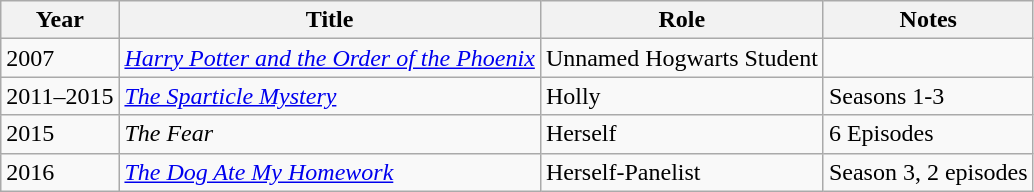<table class="wikitable sortable">
<tr>
<th>Year</th>
<th>Title</th>
<th>Role</th>
<th class="unsortable">Notes</th>
</tr>
<tr>
<td>2007</td>
<td><em><a href='#'>Harry Potter and the Order of the Phoenix</a></em></td>
<td>Unnamed Hogwarts Student</td>
<td></td>
</tr>
<tr>
<td>2011–2015</td>
<td><em><a href='#'>The Sparticle Mystery</a></em></td>
<td>Holly</td>
<td>Seasons 1-3</td>
</tr>
<tr>
<td>2015</td>
<td><em>The Fear</em></td>
<td>Herself</td>
<td>6 Episodes</td>
</tr>
<tr>
<td>2016</td>
<td><em><a href='#'>The Dog Ate My Homework</a></em></td>
<td>Herself-Panelist</td>
<td>Season 3, 2 episodes</td>
</tr>
</table>
